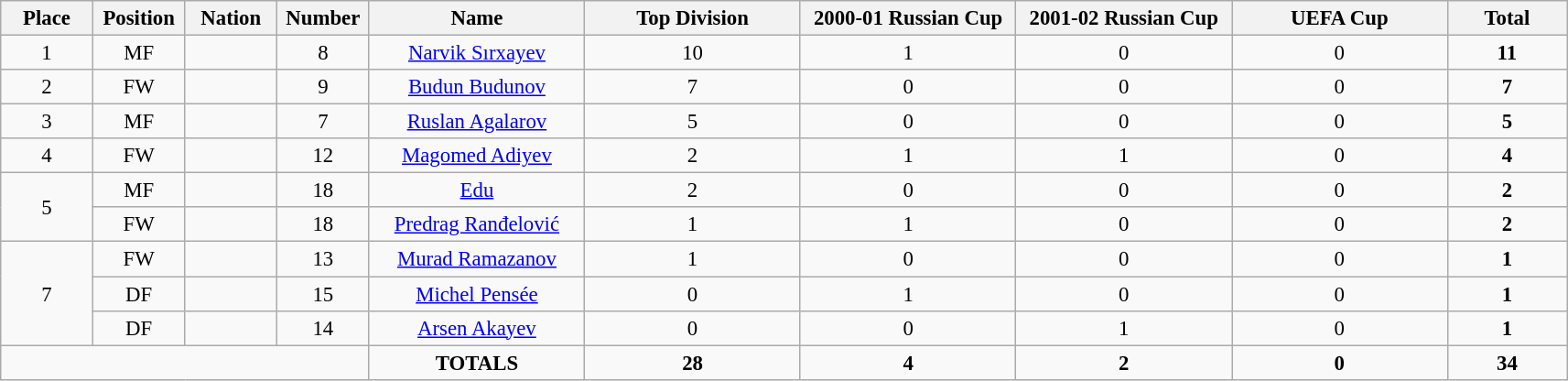<table class="wikitable" style="font-size: 95%; text-align: center;">
<tr>
<th width=60>Place</th>
<th width=60>Position</th>
<th width=60>Nation</th>
<th width=60>Number</th>
<th width=150>Name</th>
<th width=150>Top Division</th>
<th width=150>2000-01 Russian Cup</th>
<th width=150>2001-02 Russian Cup</th>
<th width=150>UEFA Cup</th>
<th width=80>Total</th>
</tr>
<tr>
<td>1</td>
<td>MF</td>
<td></td>
<td>8</td>
<td><a href='#'>Narvik Sırxayev</a></td>
<td>10</td>
<td>1</td>
<td>0</td>
<td>0</td>
<td><strong>11</strong></td>
</tr>
<tr>
<td>2</td>
<td>FW</td>
<td></td>
<td>9</td>
<td><a href='#'>Budun Budunov</a></td>
<td>7</td>
<td>0</td>
<td>0</td>
<td>0</td>
<td><strong>7</strong></td>
</tr>
<tr>
<td>3</td>
<td>MF</td>
<td></td>
<td>7</td>
<td><a href='#'>Ruslan Agalarov</a></td>
<td>5</td>
<td>0</td>
<td>0</td>
<td>0</td>
<td><strong>5</strong></td>
</tr>
<tr>
<td>4</td>
<td>FW</td>
<td></td>
<td>12</td>
<td><a href='#'>Magomed Adiyev</a></td>
<td>2</td>
<td>1</td>
<td>1</td>
<td>0</td>
<td><strong>4</strong></td>
</tr>
<tr>
<td rowspan="2">5</td>
<td>MF</td>
<td></td>
<td>18</td>
<td><a href='#'>Edu</a></td>
<td>2</td>
<td>0</td>
<td>0</td>
<td>0</td>
<td><strong>2</strong></td>
</tr>
<tr>
<td>FW</td>
<td></td>
<td>18</td>
<td><a href='#'>Predrag Ranđelović</a></td>
<td>1</td>
<td>1</td>
<td>0</td>
<td>0</td>
<td><strong>2</strong></td>
</tr>
<tr>
<td rowspan="3">7</td>
<td>FW</td>
<td></td>
<td>13</td>
<td><a href='#'>Murad Ramazanov</a></td>
<td>1</td>
<td>0</td>
<td>0</td>
<td>0</td>
<td><strong>1</strong></td>
</tr>
<tr>
<td>DF</td>
<td></td>
<td>15</td>
<td><a href='#'>Michel Pensée</a></td>
<td>0</td>
<td>1</td>
<td>0</td>
<td>0</td>
<td><strong>1</strong></td>
</tr>
<tr>
<td>DF</td>
<td></td>
<td>14</td>
<td><a href='#'>Arsen Akayev</a></td>
<td>0</td>
<td>0</td>
<td>1</td>
<td>0</td>
<td><strong>1</strong></td>
</tr>
<tr>
<td colspan="4"></td>
<td><strong>TOTALS</strong></td>
<td><strong>28</strong></td>
<td><strong>4</strong></td>
<td><strong>2</strong></td>
<td><strong>0</strong></td>
<td><strong>34</strong></td>
</tr>
</table>
